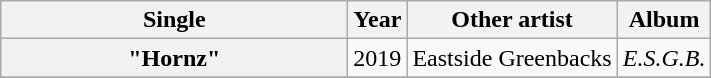<table class="wikitable plainrowheaders" style="text-align:center;">
<tr>
<th scope="col" style="width:14em;">Single</th>
<th scope="col">Year</th>
<th scope="col">Other artist</th>
<th scope="col">Album</th>
</tr>
<tr>
<th scope="row">"Hornz"</th>
<td>2019</td>
<td>Eastside Greenbacks</td>
<td><em>E.S.G.B.</em></td>
</tr>
<tr>
</tr>
</table>
